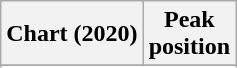<table class="wikitable sortable plainrowheaders" style="text-align:center">
<tr>
<th scope="col">Chart (2020)</th>
<th scope="col">Peak<br>position</th>
</tr>
<tr>
</tr>
<tr>
</tr>
<tr>
</tr>
</table>
